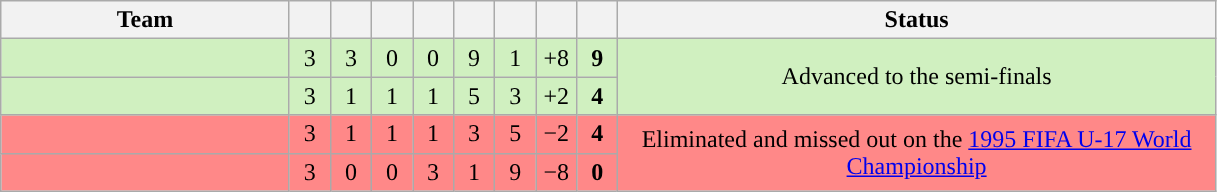<table cellpadding="0" cellspacing="0" width="100%">
<tr>
<td width="60%"><br><table class="wikitable" style="text-align: center;">
<tr>
<th width=185>Team</th>
<th width=20></th>
<th width=20></th>
<th width=20></th>
<th width=20></th>
<th width=20></th>
<th width=20></th>
<th width=20></th>
<th width=20></th>
<th width=391>Status</th>
</tr>
<tr bgcolor="#D0F0C0">
<td style="text-align:left"></td>
<td>3</td>
<td>3</td>
<td>0</td>
<td>0</td>
<td>9</td>
<td>1</td>
<td>+8</td>
<td><strong>9</strong></td>
<td rowspan=2>Advanced to the semi-finals</td>
</tr>
<tr bgcolor="#D0F0C0">
<td style="text-align:left"></td>
<td>3</td>
<td>1</td>
<td>1</td>
<td>1</td>
<td>5</td>
<td>3</td>
<td>+2</td>
<td><strong>4</strong></td>
</tr>
<tr bgcolor=#FF8888>
<td style="text-align:left"></td>
<td>3</td>
<td>1</td>
<td>1</td>
<td>1</td>
<td>3</td>
<td>5</td>
<td>−2</td>
<td><strong>4</strong></td>
<td rowspan=2>Eliminated and missed out on the <a href='#'>1995 FIFA U-17 World Championship</a></td>
</tr>
<tr bgcolor=#FF8888>
<td style="text-align:left"></td>
<td>3</td>
<td>0</td>
<td>0</td>
<td>3</td>
<td>1</td>
<td>9</td>
<td>−8</td>
<td><strong>0</strong></td>
</tr>
</table>
</td>
</tr>
</table>
